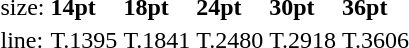<table style="margin-left:40px;">
<tr>
<td>size:</td>
<td><strong>14pt</strong></td>
<td><strong>18pt</strong></td>
<td><strong>24pt</strong></td>
<td><strong>30pt</strong></td>
<td><strong>36pt</strong></td>
</tr>
<tr>
<td>line:</td>
<td>T.1395</td>
<td>T.1841</td>
<td>T.2480</td>
<td>T.2918</td>
<td>T.3606</td>
</tr>
</table>
